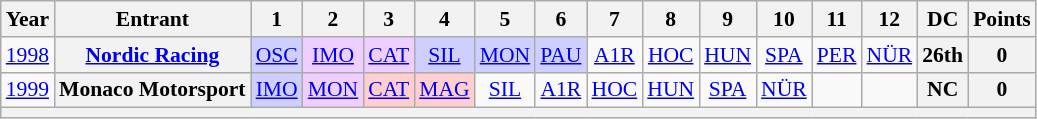<table class="wikitable" style="text-align:center; font-size:90%">
<tr>
<th>Year</th>
<th>Entrant</th>
<th>1</th>
<th>2</th>
<th>3</th>
<th>4</th>
<th>5</th>
<th>6</th>
<th>7</th>
<th>8</th>
<th>9</th>
<th>10</th>
<th>11</th>
<th>12</th>
<th>DC</th>
<th>Points</th>
</tr>
<tr>
<td><a href='#'>1998</a></td>
<th><a href='#'>Nordic Racing</a></th>
<td bgcolor="#CFCFFF"><a href='#'>OSC</a><br></td>
<td bgcolor="#EFCFFF"><a href='#'>IMO</a><br></td>
<td bgcolor="#EFCFFF"><a href='#'>CAT</a><br></td>
<td bgcolor="#CFCFFF"><a href='#'>SIL</a><br></td>
<td bgcolor="#CFCFFF"><a href='#'>MON</a><br></td>
<td bgcolor="#CFCFFF"><a href='#'>PAU</a><br></td>
<td><a href='#'>A1R</a></td>
<td><a href='#'>HOC</a></td>
<td><a href='#'>HUN</a></td>
<td><a href='#'>SPA</a></td>
<td><a href='#'>PER</a></td>
<td><a href='#'>NÜR</a></td>
<th>26th</th>
<th>0</th>
</tr>
<tr>
<td><a href='#'>1999</a></td>
<th>Monaco Motorsport</th>
<td bgcolor="#CFCFFF"><a href='#'>IMO</a><br></td>
<td bgcolor="#EFCFFF"><a href='#'>MON</a><br></td>
<td bgcolor="#FFCFCF"><a href='#'>CAT</a><br></td>
<td bgcolor="#FFCFCF"><a href='#'>MAG</a><br></td>
<td><a href='#'>SIL</a></td>
<td><a href='#'>A1R</a></td>
<td><a href='#'>HOC</a></td>
<td><a href='#'>HUN</a></td>
<td><a href='#'>SPA</a></td>
<td><a href='#'>NÜR</a></td>
<td></td>
<td></td>
<th>NC</th>
<th>0</th>
</tr>
<tr>
<th colspan="16"></th>
</tr>
</table>
